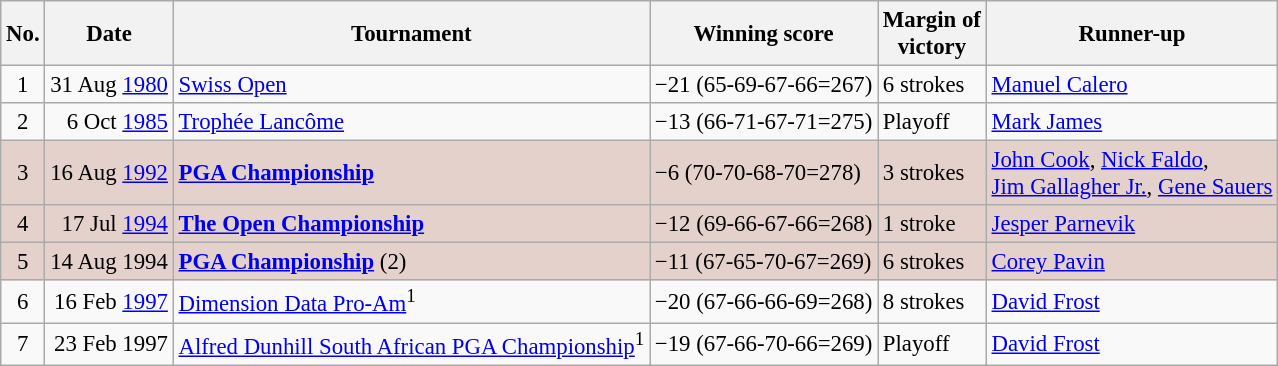<table class="wikitable" style="font-size:95%;">
<tr>
<th>No.</th>
<th>Date</th>
<th>Tournament</th>
<th>Winning score</th>
<th>Margin of<br>victory</th>
<th>Runner-up</th>
</tr>
<tr>
<td align=center>1</td>
<td align=right>31 Aug <a href='#'>1980</a></td>
<td><a href='#'>Swiss Open</a></td>
<td>−21 (65-69-67-66=267)</td>
<td>6 strokes</td>
<td> <a href='#'>Manuel Calero</a></td>
</tr>
<tr>
<td align=center>2</td>
<td align=right>6 Oct <a href='#'>1985</a></td>
<td><a href='#'>Trophée Lancôme</a></td>
<td>−13 (66-71-67-71=275)</td>
<td>Playoff</td>
<td> <a href='#'>Mark James</a></td>
</tr>
<tr style="background:#e5d1cb;">
<td align=center>3</td>
<td align=right>16 Aug <a href='#'>1992</a></td>
<td><strong><a href='#'>PGA Championship</a></strong></td>
<td>−6 (70-70-68-70=278)</td>
<td>3 strokes</td>
<td> <a href='#'>John Cook</a>,  <a href='#'>Nick Faldo</a>,<br> <a href='#'>Jim Gallagher Jr.</a>,  <a href='#'>Gene Sauers</a></td>
</tr>
<tr style="background:#e5d1cb;">
<td align=center>4</td>
<td align=right>17 Jul <a href='#'>1994</a></td>
<td><strong><a href='#'>The Open Championship</a></strong></td>
<td>−12 (69-66-67-66=268)</td>
<td>1 stroke</td>
<td> <a href='#'>Jesper Parnevik</a></td>
</tr>
<tr style="background:#e5d1cb;">
<td align=center>5</td>
<td align=right>14 Aug 1994</td>
<td><strong><a href='#'>PGA Championship</a></strong> (2)</td>
<td>−11 (67-65-70-67=269)</td>
<td>6 strokes</td>
<td> <a href='#'>Corey Pavin</a></td>
</tr>
<tr>
<td align=center>6</td>
<td align=right>16 Feb <a href='#'>1997</a></td>
<td><a href='#'>Dimension Data Pro-Am</a><sup>1</sup></td>
<td>−20 (67-66-66-69=268)</td>
<td>8 strokes</td>
<td> <a href='#'>David Frost</a></td>
</tr>
<tr>
<td align=center>7</td>
<td align=right>23 Feb 1997</td>
<td><a href='#'>Alfred Dunhill South African PGA Championship</a><sup>1</sup></td>
<td>−19 (67-66-70-66=269)</td>
<td>Playoff</td>
<td> <a href='#'>David Frost</a></td>
</tr>
</table>
